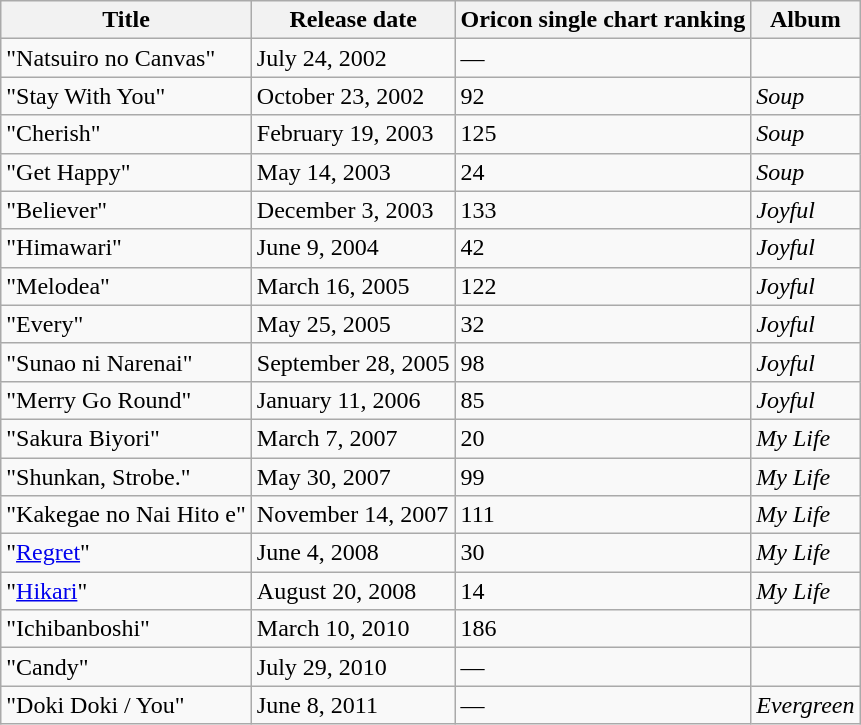<table class="wikitable">
<tr>
<th>Title</th>
<th>Release date</th>
<th>Oricon single chart ranking</th>
<th>Album</th>
</tr>
<tr>
<td>"Natsuiro no Canvas"</td>
<td>July 24, 2002</td>
<td>—</td>
<td> </td>
</tr>
<tr>
<td>"Stay With You"</td>
<td>October 23, 2002</td>
<td>92</td>
<td><em>Soup</em></td>
</tr>
<tr>
<td>"Cherish"</td>
<td>February 19, 2003</td>
<td>125</td>
<td><em>Soup</em></td>
</tr>
<tr>
<td>"Get Happy"</td>
<td>May 14, 2003</td>
<td>24</td>
<td><em>Soup</em></td>
</tr>
<tr>
<td>"Believer"</td>
<td>December 3, 2003</td>
<td>133</td>
<td><em>Joyful</em></td>
</tr>
<tr>
<td>"Himawari"</td>
<td>June 9, 2004</td>
<td>42</td>
<td><em>Joyful</em></td>
</tr>
<tr>
<td>"Melodea"</td>
<td>March 16, 2005</td>
<td>122</td>
<td><em>Joyful</em></td>
</tr>
<tr>
<td>"Every"</td>
<td>May 25, 2005</td>
<td>32</td>
<td><em>Joyful</em></td>
</tr>
<tr>
<td>"Sunao ni Narenai"</td>
<td>September 28, 2005</td>
<td>98</td>
<td><em>Joyful</em></td>
</tr>
<tr>
<td>"Merry Go Round"</td>
<td>January 11, 2006</td>
<td>85</td>
<td><em>Joyful</em></td>
</tr>
<tr>
<td>"Sakura Biyori"</td>
<td>March 7, 2007</td>
<td>20</td>
<td><em>My Life</em></td>
</tr>
<tr>
<td>"Shunkan, Strobe."</td>
<td>May 30, 2007</td>
<td>99</td>
<td><em>My Life</em></td>
</tr>
<tr>
<td>"Kakegae no Nai Hito e"</td>
<td>November 14, 2007</td>
<td>111</td>
<td><em>My Life</em></td>
</tr>
<tr>
<td>"<a href='#'>Regret</a>"</td>
<td>June 4, 2008</td>
<td>30</td>
<td><em>My Life</em></td>
</tr>
<tr>
<td>"<a href='#'>Hikari</a>"</td>
<td>August 20, 2008</td>
<td>14</td>
<td><em>My Life</em></td>
</tr>
<tr>
<td>"Ichibanboshi"</td>
<td>March 10, 2010</td>
<td>186</td>
<td> </td>
</tr>
<tr>
<td>"Candy"</td>
<td>July 29, 2010</td>
<td>—</td>
<td> </td>
</tr>
<tr>
<td>"Doki Doki / You"</td>
<td>June 8, 2011</td>
<td>—</td>
<td><em>Evergreen</em></td>
</tr>
</table>
